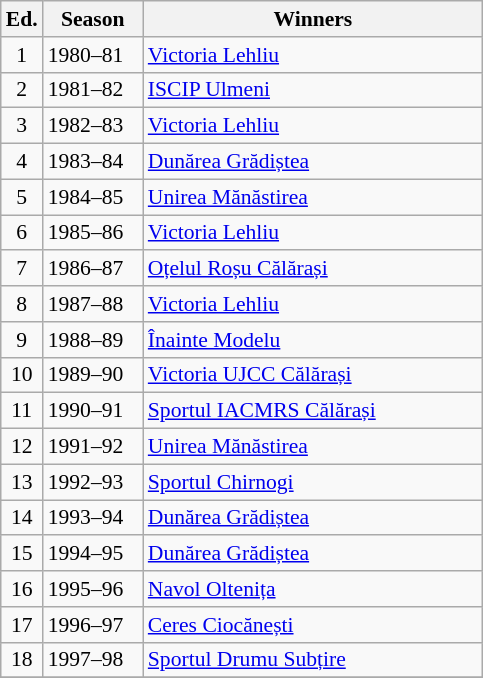<table class="wikitable" style="font-size:90%">
<tr>
<th><abbr>Ed.</abbr></th>
<th width="60">Season</th>
<th width="220">Winners</th>
</tr>
<tr>
<td align=center>1</td>
<td>1980–81</td>
<td><a href='#'>Victoria Lehliu</a></td>
</tr>
<tr>
<td align=center>2</td>
<td>1981–82</td>
<td><a href='#'>ISCIP Ulmeni</a></td>
</tr>
<tr>
<td align=center>3</td>
<td>1982–83</td>
<td><a href='#'>Victoria Lehliu</a></td>
</tr>
<tr>
<td align=center>4</td>
<td>1983–84</td>
<td><a href='#'>Dunărea Grădiștea</a></td>
</tr>
<tr>
<td align=center>5</td>
<td>1984–85</td>
<td><a href='#'>Unirea Mănăstirea</a></td>
</tr>
<tr>
<td align=center>6</td>
<td>1985–86</td>
<td><a href='#'>Victoria Lehliu</a></td>
</tr>
<tr>
<td align=center>7</td>
<td>1986–87</td>
<td><a href='#'>Oțelul Roșu Călărași</a></td>
</tr>
<tr>
<td align=center>8</td>
<td>1987–88</td>
<td><a href='#'>Victoria Lehliu</a></td>
</tr>
<tr>
<td align=center>9</td>
<td>1988–89</td>
<td><a href='#'>Înainte Modelu</a></td>
</tr>
<tr>
<td align=center>10</td>
<td>1989–90</td>
<td><a href='#'>Victoria UJCC Călărași</a></td>
</tr>
<tr>
<td align=center>11</td>
<td>1990–91</td>
<td><a href='#'>Sportul IACMRS Călărași</a></td>
</tr>
<tr>
<td align=center>12</td>
<td>1991–92</td>
<td><a href='#'>Unirea Mănăstirea</a></td>
</tr>
<tr>
<td align=center>13</td>
<td>1992–93</td>
<td><a href='#'>Sportul Chirnogi</a></td>
</tr>
<tr>
<td align=center>14</td>
<td>1993–94</td>
<td><a href='#'>Dunărea Grădiștea</a></td>
</tr>
<tr>
<td align=center>15</td>
<td>1994–95</td>
<td><a href='#'>Dunărea Grădiștea</a></td>
</tr>
<tr>
<td align=center>16</td>
<td>1995–96</td>
<td><a href='#'>Navol Oltenița</a></td>
</tr>
<tr>
<td align=center>17</td>
<td>1996–97</td>
<td><a href='#'>Ceres Ciocănești</a></td>
</tr>
<tr>
<td align=center>18</td>
<td>1997–98</td>
<td><a href='#'>Sportul Drumu Subțire</a></td>
</tr>
<tr>
</tr>
</table>
